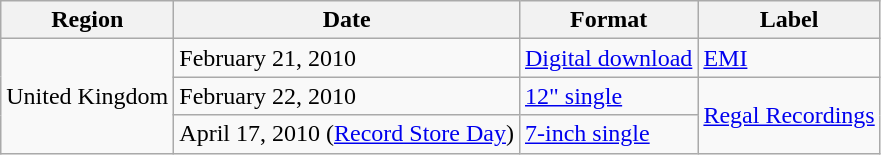<table class="wikitable" border="1">
<tr>
<th>Region</th>
<th>Date</th>
<th>Format</th>
<th>Label</th>
</tr>
<tr>
<td rowspan="3">United Kingdom</td>
<td>February 21, 2010</td>
<td><a href='#'>Digital download</a></td>
<td><a href='#'>EMI</a></td>
</tr>
<tr>
<td>February 22, 2010</td>
<td><a href='#'>12" single</a></td>
<td rowspan="2"><a href='#'>Regal Recordings</a></td>
</tr>
<tr>
<td>April 17, 2010 (<a href='#'>Record Store Day</a>)</td>
<td><a href='#'>7-inch single</a></td>
</tr>
</table>
